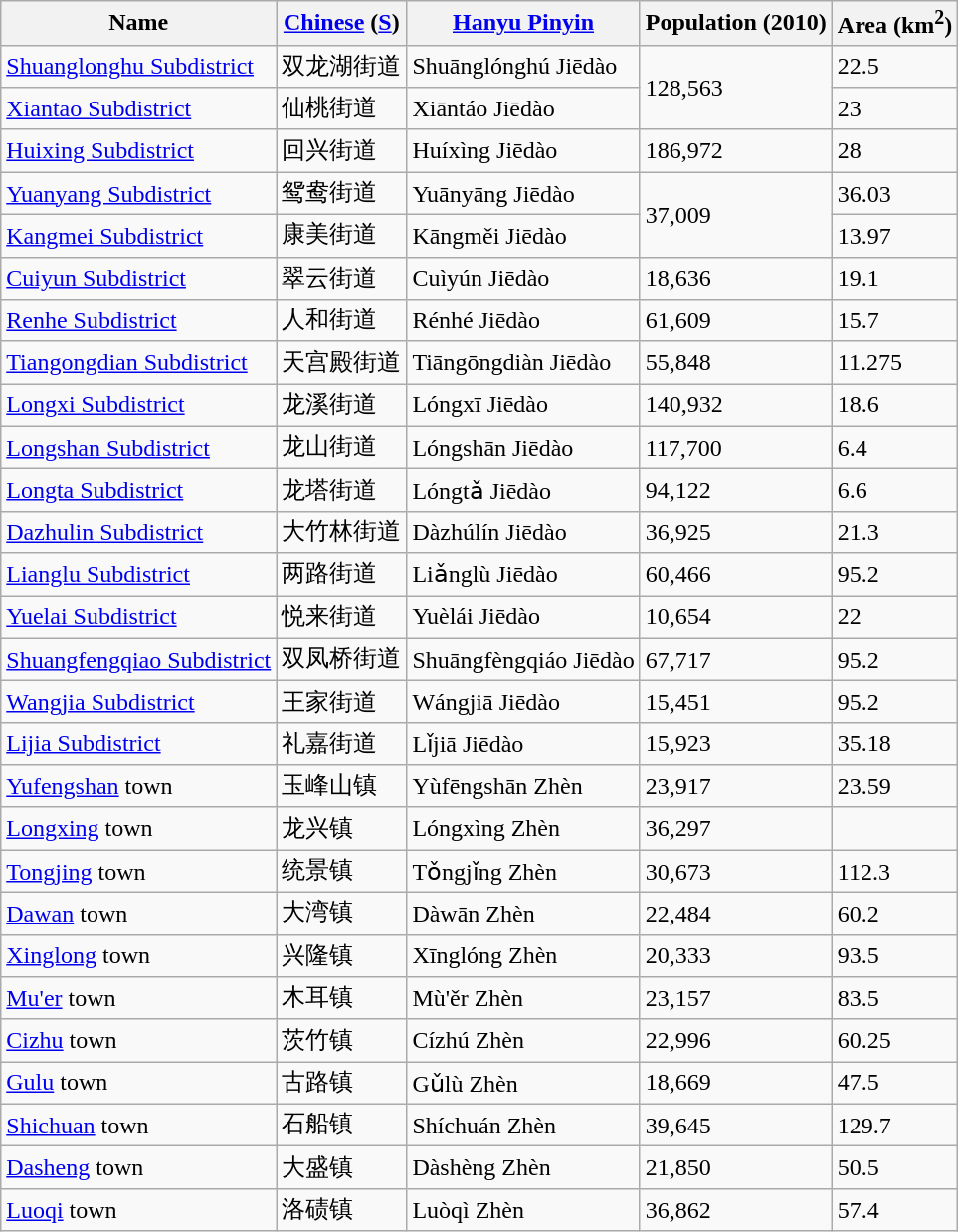<table class="wikitable">
<tr>
<th>Name</th>
<th><a href='#'>Chinese</a> (<a href='#'>S</a>)</th>
<th><a href='#'>Hanyu Pinyin</a></th>
<th>Population (2010)</th>
<th>Area (km<sup>2</sup>)</th>
</tr>
<tr>
<td><a href='#'>Shuanglonghu Subdistrict</a></td>
<td>双龙湖街道</td>
<td>Shuānglónghú Jiēdào</td>
<td rowspan="2">128,563</td>
<td>22.5</td>
</tr>
<tr>
<td><a href='#'>Xiantao Subdistrict</a></td>
<td>仙桃街道</td>
<td>Xiāntáo Jiēdào</td>
<td>23</td>
</tr>
<tr>
<td><a href='#'>Huixing Subdistrict</a></td>
<td>回兴街道</td>
<td>Huíxìng Jiēdào</td>
<td>186,972</td>
<td>28</td>
</tr>
<tr>
<td><a href='#'>Yuanyang Subdistrict</a></td>
<td>鸳鸯街道</td>
<td>Yuānyāng Jiēdào</td>
<td rowspan="2">37,009</td>
<td>36.03</td>
</tr>
<tr>
<td><a href='#'>Kangmei Subdistrict</a></td>
<td>康美街道</td>
<td>Kāngměi Jiēdào</td>
<td>13.97</td>
</tr>
<tr>
<td><a href='#'>Cuiyun Subdistrict</a></td>
<td>翠云街道</td>
<td>Cuìyún Jiēdào</td>
<td>18,636</td>
<td>19.1</td>
</tr>
<tr>
<td><a href='#'>Renhe Subdistrict</a></td>
<td>人和街道</td>
<td>Rénhé Jiēdào</td>
<td>61,609</td>
<td>15.7</td>
</tr>
<tr>
<td><a href='#'>Tiangongdian Subdistrict</a></td>
<td>天宫殿街道</td>
<td>Tiāngōngdiàn Jiēdào</td>
<td>55,848</td>
<td>11.275</td>
</tr>
<tr>
<td><a href='#'>Longxi Subdistrict</a></td>
<td>龙溪街道</td>
<td>Lóngxī Jiēdào</td>
<td>140,932</td>
<td>18.6</td>
</tr>
<tr>
<td><a href='#'>Longshan Subdistrict</a></td>
<td>龙山街道</td>
<td>Lóngshān Jiēdào</td>
<td>117,700</td>
<td>6.4</td>
</tr>
<tr>
<td><a href='#'>Longta Subdistrict</a></td>
<td>龙塔街道</td>
<td>Lóngtǎ Jiēdào</td>
<td>94,122</td>
<td>6.6</td>
</tr>
<tr>
<td><a href='#'>Dazhulin Subdistrict</a></td>
<td>大竹林街道</td>
<td>Dàzhúlín Jiēdào</td>
<td>36,925</td>
<td>21.3</td>
</tr>
<tr>
<td><a href='#'>Lianglu Subdistrict</a></td>
<td>两路街道</td>
<td>Liǎnglù Jiēdào</td>
<td>60,466</td>
<td>95.2</td>
</tr>
<tr>
<td><a href='#'>Yuelai Subdistrict</a></td>
<td>悦来街道</td>
<td>Yuèlái Jiēdào</td>
<td>10,654</td>
<td>22</td>
</tr>
<tr>
<td><a href='#'>Shuangfengqiao Subdistrict</a></td>
<td>双凤桥街道</td>
<td>Shuāngfèngqiáo Jiēdào</td>
<td>67,717</td>
<td>95.2</td>
</tr>
<tr>
<td><a href='#'>Wangjia Subdistrict</a></td>
<td>王家街道</td>
<td>Wángjiā Jiēdào</td>
<td>15,451</td>
<td>95.2</td>
</tr>
<tr>
<td><a href='#'>Lijia Subdistrict</a></td>
<td>礼嘉街道</td>
<td>Lǐjiā Jiēdào</td>
<td>15,923</td>
<td>35.18</td>
</tr>
<tr>
<td><a href='#'>Yufengshan</a> town</td>
<td>玉峰山镇</td>
<td>Yùfēngshān Zhèn</td>
<td>23,917</td>
<td>23.59</td>
</tr>
<tr>
<td><a href='#'>Longxing</a> town</td>
<td>龙兴镇</td>
<td>Lóngxìng Zhèn</td>
<td>36,297</td>
<td></td>
</tr>
<tr>
<td><a href='#'>Tongjing</a> town</td>
<td>统景镇</td>
<td>Tǒngjǐng Zhèn</td>
<td>30,673</td>
<td>112.3</td>
</tr>
<tr>
<td><a href='#'>Dawan</a> town</td>
<td>大湾镇</td>
<td>Dàwān Zhèn</td>
<td>22,484</td>
<td>60.2</td>
</tr>
<tr>
<td><a href='#'>Xinglong</a> town</td>
<td>兴隆镇</td>
<td>Xīnglóng Zhèn</td>
<td>20,333</td>
<td>93.5</td>
</tr>
<tr>
<td><a href='#'>Mu'er</a> town</td>
<td>木耳镇</td>
<td>Mù'ěr Zhèn</td>
<td>23,157</td>
<td>83.5</td>
</tr>
<tr>
<td><a href='#'>Cizhu</a> town</td>
<td>茨竹镇</td>
<td>Cízhú Zhèn</td>
<td>22,996</td>
<td>60.25</td>
</tr>
<tr>
<td><a href='#'>Gulu</a> town</td>
<td>古路镇</td>
<td>Gǔlù Zhèn</td>
<td>18,669</td>
<td>47.5</td>
</tr>
<tr>
<td><a href='#'>Shichuan</a> town</td>
<td>石船镇</td>
<td>Shíchuán Zhèn</td>
<td>39,645</td>
<td>129.7</td>
</tr>
<tr>
<td><a href='#'>Dasheng</a> town</td>
<td>大盛镇</td>
<td>Dàshèng Zhèn</td>
<td>21,850</td>
<td>50.5</td>
</tr>
<tr>
<td><a href='#'>Luoqi</a> town</td>
<td>洛碛镇</td>
<td>Luòqì Zhèn</td>
<td>36,862</td>
<td>57.4</td>
</tr>
</table>
